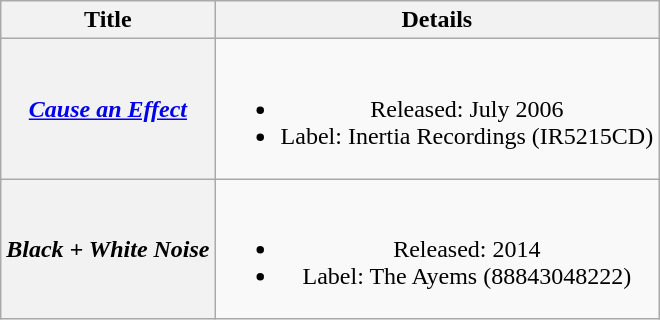<table class="wikitable plainrowheaders" style="text-align:center;" border="1">
<tr>
<th>Title</th>
<th>Details</th>
</tr>
<tr>
<th scope="row"><em><a href='#'>Cause an Effect</a></em></th>
<td><br><ul><li>Released: July 2006</li><li>Label: Inertia Recordings (IR5215CD)</li></ul></td>
</tr>
<tr>
<th scope="row"><em>Black + White Noise</em></th>
<td><br><ul><li>Released: 2014</li><li>Label: The Ayems (88843048222)</li></ul></td>
</tr>
</table>
